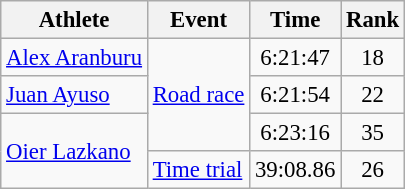<table class=wikitable style=font-size:95%;text-align:center>
<tr>
<th>Athlete</th>
<th>Event</th>
<th>Time</th>
<th>Rank</th>
</tr>
<tr align=center>
<td style="text-align:left;"><a href='#'>Alex Aranburu</a></td>
<td align=left rowspan=3><a href='#'>Road race</a></td>
<td>6:21:47</td>
<td>18</td>
</tr>
<tr align=center>
<td align=left><a href='#'>Juan Ayuso</a></td>
<td>6:21:54</td>
<td>22</td>
</tr>
<tr align=center>
<td align=left rowspan="2"><a href='#'>Oier Lazkano</a></td>
<td>6:23:16</td>
<td>35</td>
</tr>
<tr align=center>
<td align=left><a href='#'>Time trial</a></td>
<td>39:08.86</td>
<td>26</td>
</tr>
</table>
